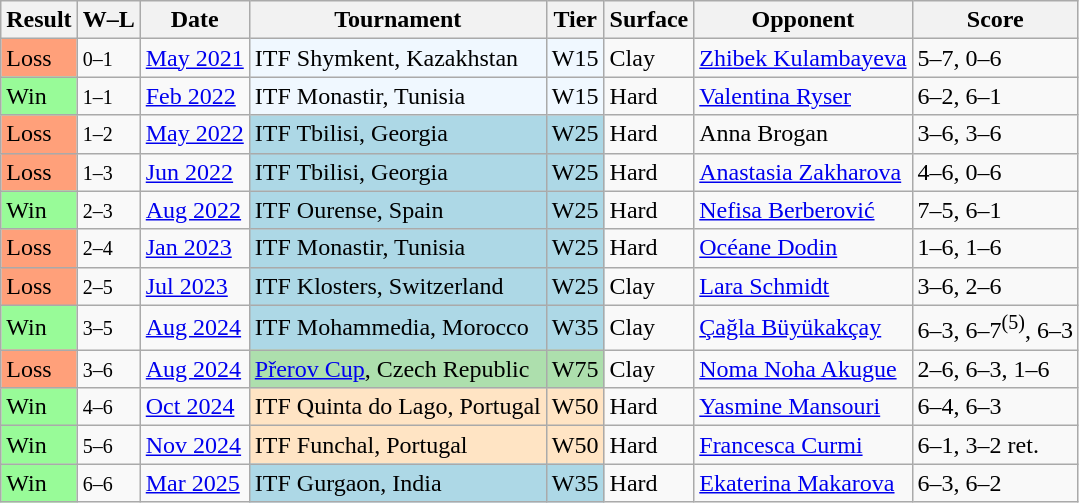<table class="wikitable sortable">
<tr>
<th>Result</th>
<th class=unsortable>W–L</th>
<th>Date</th>
<th>Tournament</th>
<th>Tier</th>
<th>Surface</th>
<th>Opponent</th>
<th class=unsortable>Score</th>
</tr>
<tr>
<td bgcolor=ffa07a>Loss</td>
<td><small>0–1</small></td>
<td><a href='#'>May 2021</a></td>
<td style="background:#f0f8ff;">ITF Shymkent, Kazakhstan</td>
<td style="background:#f0f8ff;">W15</td>
<td>Clay</td>
<td> <a href='#'>Zhibek Kulambayeva</a></td>
<td>5–7, 0–6</td>
</tr>
<tr>
<td bgcolor=98FB98>Win</td>
<td><small>1–1</small></td>
<td><a href='#'>Feb 2022</a></td>
<td style="background:#f0f8ff;">ITF Monastir, Tunisia</td>
<td style="background:#f0f8ff;">W15</td>
<td>Hard</td>
<td> <a href='#'>Valentina Ryser</a></td>
<td>6–2, 6–1</td>
</tr>
<tr>
<td bgcolor=ffa07a>Loss</td>
<td><small>1–2</small></td>
<td><a href='#'>May 2022</a></td>
<td style="background:lightblue;">ITF Tbilisi, Georgia</td>
<td style="background:lightblue;">W25</td>
<td>Hard</td>
<td> Anna Brogan</td>
<td>3–6, 3–6</td>
</tr>
<tr>
<td bgcolor=ffa07a>Loss</td>
<td><small>1–3</small></td>
<td><a href='#'>Jun 2022</a></td>
<td style="background:lightblue;">ITF Tbilisi, Georgia</td>
<td style="background:lightblue;">W25</td>
<td>Hard</td>
<td> <a href='#'>Anastasia Zakharova</a></td>
<td>4–6, 0–6</td>
</tr>
<tr>
<td bgcolor=98FB98>Win</td>
<td><small>2–3</small></td>
<td><a href='#'>Aug 2022</a></td>
<td style="background:lightblue;">ITF Ourense, Spain</td>
<td style="background:lightblue;">W25</td>
<td>Hard</td>
<td> <a href='#'>Nefisa Berberović</a></td>
<td>7–5, 6–1</td>
</tr>
<tr>
<td bgcolor=ffa07a>Loss</td>
<td><small>2–4</small></td>
<td><a href='#'>Jan 2023</a></td>
<td style="background:lightblue;">ITF Monastir, Tunisia</td>
<td style="background:lightblue;">W25</td>
<td>Hard</td>
<td> <a href='#'>Océane Dodin</a></td>
<td>1–6, 1–6</td>
</tr>
<tr>
<td bgcolor=ffa07a>Loss</td>
<td><small>2–5</small></td>
<td><a href='#'>Jul 2023</a></td>
<td style="background:lightblue;">ITF Klosters, Switzerland</td>
<td style="background:lightblue;">W25</td>
<td>Clay</td>
<td> <a href='#'>Lara Schmidt</a></td>
<td>3–6, 2–6</td>
</tr>
<tr>
<td bgcolor=98FB98>Win</td>
<td><small>3–5</small></td>
<td><a href='#'>Aug 2024</a></td>
<td style="background:lightblue;">ITF Mohammedia, Morocco</td>
<td style="background:lightblue;">W35</td>
<td>Clay</td>
<td> <a href='#'>Çağla Büyükakçay</a></td>
<td>6–3, 6–7<sup>(5)</sup>, 6–3</td>
</tr>
<tr>
<td bgcolor=ffa07a>Loss</td>
<td><small>3–6</small></td>
<td><a href='#'>Aug 2024</a></td>
<td style="background:#addfad;"><a href='#'>Přerov Cup</a>, Czech Republic</td>
<td style="background:#addfad;">W75</td>
<td>Clay</td>
<td> <a href='#'>Noma Noha Akugue</a></td>
<td>2–6, 6–3, 1–6</td>
</tr>
<tr>
<td bgcolor=98FB98>Win</td>
<td><small>4–6</small></td>
<td><a href='#'>Oct 2024</a></td>
<td style="background:#ffe4c4;">ITF Quinta do Lago, Portugal</td>
<td style="background:#ffe4c4;">W50</td>
<td>Hard</td>
<td> <a href='#'>Yasmine Mansouri</a></td>
<td>6–4, 6–3</td>
</tr>
<tr>
<td bgcolor=98FB98>Win</td>
<td><small>5–6</small></td>
<td><a href='#'>Nov 2024</a></td>
<td style="background:#ffe4c4;">ITF Funchal, Portugal</td>
<td style="background:#ffe4c4;">W50</td>
<td>Hard</td>
<td> <a href='#'>Francesca Curmi</a></td>
<td>6–1, 3–2 ret.</td>
</tr>
<tr>
<td bgcolor=98FB98>Win</td>
<td><small>6–6</small></td>
<td><a href='#'>Mar 2025</a></td>
<td style="background:lightblue;">ITF Gurgaon, India</td>
<td style="background:lightblue;">W35</td>
<td>Hard</td>
<td> <a href='#'>Ekaterina Makarova</a></td>
<td>6–3, 6–2</td>
</tr>
</table>
